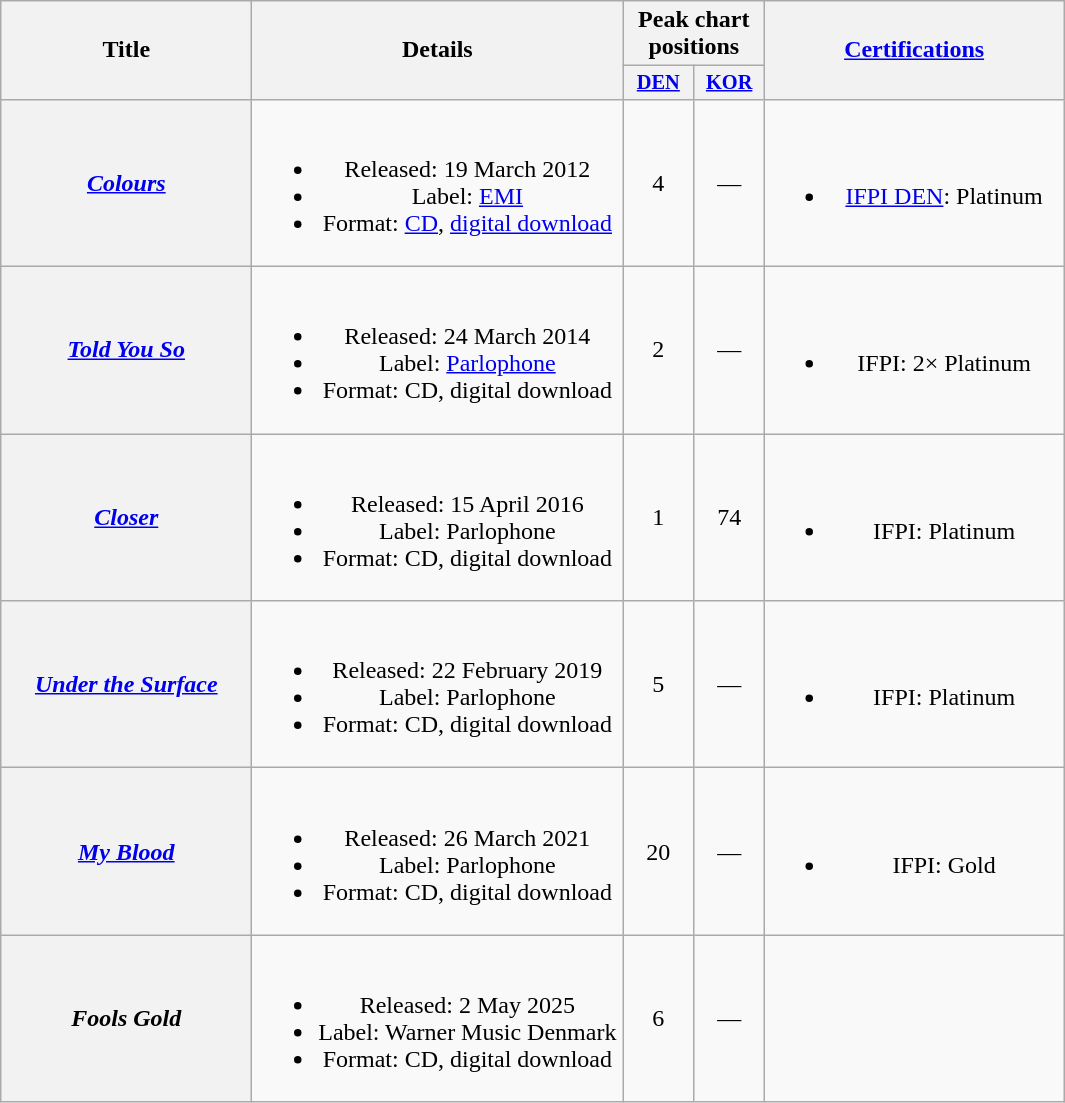<table class="wikitable plainrowheaders" style="text-align:center;">
<tr>
<th scope="col" rowspan="2" style="width:10em;">Title</th>
<th scope="col" rowspan="2" style="width:15em;">Details</th>
<th scope="col" colspan="2">Peak chart positions</th>
<th scope="col" rowspan="2" style="width:12em;"><a href='#'>Certifications</a></th>
</tr>
<tr>
<th scope="col" style="width:3em;font-size:85%;"><a href='#'>DEN</a><br></th>
<th scope="col" style="width:3em;font-size:85%;"><a href='#'>KOR</a><br></th>
</tr>
<tr>
<th scope="row"><em><a href='#'>Colours</a></em></th>
<td><br><ul><li>Released: 19 March 2012</li><li>Label: <a href='#'>EMI</a></li><li>Format: <a href='#'>CD</a>, <a href='#'>digital download</a></li></ul></td>
<td>4</td>
<td>—</td>
<td><br><ul><li><a href='#'>IFPI DEN</a>: Platinum</li></ul></td>
</tr>
<tr>
<th scope="row"><em><a href='#'>Told You So</a></em></th>
<td><br><ul><li>Released: 24 March 2014</li><li>Label: <a href='#'>Parlophone</a></li><li>Format: CD, digital download</li></ul></td>
<td>2</td>
<td>—</td>
<td><br><ul><li>IFPI: 2× Platinum</li></ul></td>
</tr>
<tr>
<th scope="row"><em><a href='#'>Closer</a></em></th>
<td><br><ul><li>Released: 15 April 2016</li><li>Label: Parlophone</li><li>Format: CD, digital download</li></ul></td>
<td>1</td>
<td>74</td>
<td><br><ul><li>IFPI: Platinum</li></ul></td>
</tr>
<tr>
<th scope="row"><em><a href='#'>Under the Surface</a></em></th>
<td><br><ul><li>Released: 22 February 2019</li><li>Label: Parlophone</li><li>Format: CD, digital download</li></ul></td>
<td>5</td>
<td>—</td>
<td><br><ul><li>IFPI: Platinum</li></ul></td>
</tr>
<tr>
<th scope="row"><em><a href='#'>My Blood</a></em></th>
<td><br><ul><li>Released: 26 March 2021</li><li>Label: Parlophone</li><li>Format: CD, digital download</li></ul></td>
<td>20</td>
<td>—</td>
<td><br><ul><li>IFPI: Gold</li></ul></td>
</tr>
<tr>
<th scope="row"><em>Fools Gold</em></th>
<td><br><ul><li>Released: 2 May 2025</li><li>Label: Warner Music Denmark</li><li>Format: CD, digital download</li></ul></td>
<td>6<br></td>
<td>—</td>
<td></td>
</tr>
</table>
